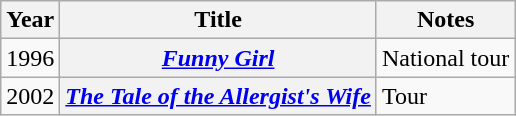<table class="wikitable plainrowheaders">
<tr>
<th scope="col">Year</th>
<th scope="col">Title</th>
<th scope="col">Notes</th>
</tr>
<tr>
<td>1996</td>
<th scope="row"><a href='#'><em>Funny Girl</em></a></th>
<td>National tour</td>
</tr>
<tr>
<td>2002</td>
<th scope="row"><em><a href='#'>The Tale of the Allergist's Wife</a></em></th>
<td>Tour</td>
</tr>
</table>
